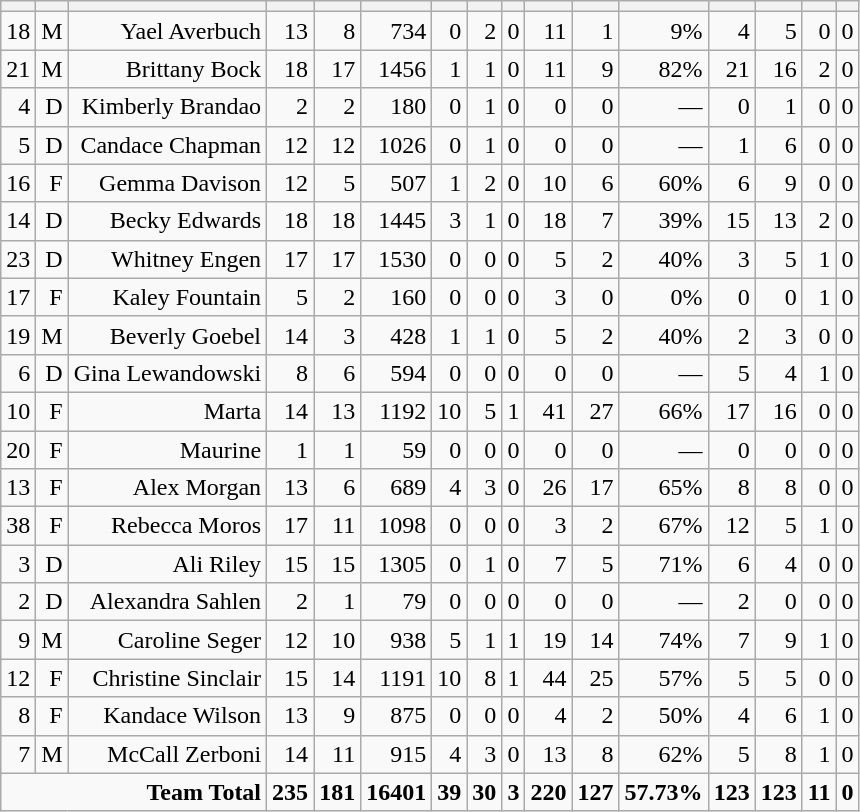<table class="wikitable sortable" style="text-align:right;">
<tr>
<th></th>
<th></th>
<th></th>
<th></th>
<th></th>
<th></th>
<th></th>
<th></th>
<th></th>
<th></th>
<th></th>
<th></th>
<th></th>
<th></th>
<th></th>
<th></th>
</tr>
<tr>
<td>18</td>
<td>M</td>
<td>Yael Averbuch</td>
<td>13</td>
<td>8</td>
<td>734</td>
<td>0</td>
<td>2</td>
<td>0</td>
<td>11</td>
<td>1</td>
<td data-sort-value="09">9%</td>
<td>4</td>
<td>5</td>
<td>0</td>
<td>0</td>
</tr>
<tr>
<td>21</td>
<td>M</td>
<td>Brittany Bock</td>
<td>18</td>
<td>17</td>
<td>1456</td>
<td>1</td>
<td>1</td>
<td>0</td>
<td>11</td>
<td>9</td>
<td>82%</td>
<td>21</td>
<td>16</td>
<td>2</td>
<td>0</td>
</tr>
<tr>
<td>4</td>
<td>D</td>
<td>Kimberly Brandao</td>
<td>2</td>
<td>2</td>
<td>180</td>
<td>0</td>
<td>1</td>
<td>0</td>
<td>0</td>
<td>0</td>
<td>—</td>
<td>0</td>
<td>1</td>
<td>0</td>
<td>0</td>
</tr>
<tr>
<td>5</td>
<td>D</td>
<td>Candace Chapman</td>
<td>12</td>
<td>12</td>
<td>1026</td>
<td>0</td>
<td>1</td>
<td>0</td>
<td>0</td>
<td>0</td>
<td>—</td>
<td>1</td>
<td>6</td>
<td>0</td>
<td>0</td>
</tr>
<tr>
<td>16</td>
<td>F</td>
<td>Gemma Davison</td>
<td>12</td>
<td>5</td>
<td>507</td>
<td>1</td>
<td>2</td>
<td>0</td>
<td>10</td>
<td>6</td>
<td>60%</td>
<td>6</td>
<td>9</td>
<td>0</td>
<td>0</td>
</tr>
<tr>
<td>14</td>
<td>D</td>
<td>Becky Edwards</td>
<td>18</td>
<td>18</td>
<td>1445</td>
<td>3</td>
<td>1</td>
<td>0</td>
<td>18</td>
<td>7</td>
<td>39%</td>
<td>15</td>
<td>13</td>
<td>2</td>
<td>0</td>
</tr>
<tr>
<td>23</td>
<td>D</td>
<td>Whitney Engen</td>
<td>17</td>
<td>17</td>
<td>1530</td>
<td>0</td>
<td>0</td>
<td>0</td>
<td>5</td>
<td>2</td>
<td>40%</td>
<td>3</td>
<td>5</td>
<td>1</td>
<td>0</td>
</tr>
<tr>
<td>17</td>
<td>F</td>
<td>Kaley Fountain</td>
<td>5</td>
<td>2</td>
<td>160</td>
<td>0</td>
<td>0</td>
<td>0</td>
<td>3</td>
<td>0</td>
<td>0%</td>
<td>0</td>
<td>0</td>
<td>1</td>
<td>0</td>
</tr>
<tr>
<td>19</td>
<td>M</td>
<td>Beverly Goebel</td>
<td>14</td>
<td>3</td>
<td>428</td>
<td>1</td>
<td>1</td>
<td>0</td>
<td>5</td>
<td>2</td>
<td>40%</td>
<td>2</td>
<td>3</td>
<td>0</td>
<td>0</td>
</tr>
<tr>
<td>6</td>
<td>D</td>
<td>Gina Lewandowski</td>
<td>8</td>
<td>6</td>
<td>594</td>
<td>0</td>
<td>0</td>
<td>0</td>
<td>0</td>
<td>0</td>
<td>—</td>
<td>5</td>
<td>4</td>
<td>1</td>
<td>0</td>
</tr>
<tr>
<td>10</td>
<td>F</td>
<td>Marta</td>
<td>14</td>
<td>13</td>
<td>1192</td>
<td>10</td>
<td>5</td>
<td>1</td>
<td>41</td>
<td>27</td>
<td>66%</td>
<td>17</td>
<td>16</td>
<td>0</td>
<td>0</td>
</tr>
<tr>
<td>20</td>
<td>F</td>
<td>Maurine</td>
<td>1</td>
<td>1</td>
<td>59</td>
<td>0</td>
<td>0</td>
<td>0</td>
<td>0</td>
<td>0</td>
<td>—</td>
<td>0</td>
<td>0</td>
<td>0</td>
<td>0</td>
</tr>
<tr>
<td>13</td>
<td>F</td>
<td>Alex Morgan</td>
<td>13</td>
<td>6</td>
<td>689</td>
<td>4</td>
<td>3</td>
<td>0</td>
<td>26</td>
<td>17</td>
<td>65%</td>
<td>8</td>
<td>8</td>
<td>0</td>
<td>0</td>
</tr>
<tr>
<td>38</td>
<td>F</td>
<td>Rebecca Moros</td>
<td>17</td>
<td>11</td>
<td>1098</td>
<td>0</td>
<td>0</td>
<td>0</td>
<td>3</td>
<td>2</td>
<td>67%</td>
<td>12</td>
<td>5</td>
<td>1</td>
<td>0</td>
</tr>
<tr>
<td>3</td>
<td>D</td>
<td>Ali Riley</td>
<td>15</td>
<td>15</td>
<td>1305</td>
<td>0</td>
<td>1</td>
<td>0</td>
<td>7</td>
<td>5</td>
<td>71%</td>
<td>6</td>
<td>4</td>
<td>0</td>
<td>0</td>
</tr>
<tr>
<td>2</td>
<td>D</td>
<td>Alexandra Sahlen</td>
<td>2</td>
<td>1</td>
<td>79</td>
<td>0</td>
<td>0</td>
<td>0</td>
<td>0</td>
<td>0</td>
<td>—</td>
<td>2</td>
<td>0</td>
<td>0</td>
<td>0</td>
</tr>
<tr>
<td>9</td>
<td>M</td>
<td>Caroline Seger</td>
<td>12</td>
<td>10</td>
<td>938</td>
<td>5</td>
<td>1</td>
<td>1</td>
<td>19</td>
<td>14</td>
<td>74%</td>
<td>7</td>
<td>9</td>
<td>1</td>
<td>0</td>
</tr>
<tr>
<td>12</td>
<td>F</td>
<td>Christine Sinclair</td>
<td>15</td>
<td>14</td>
<td>1191</td>
<td>10</td>
<td>8</td>
<td>1</td>
<td>44</td>
<td>25</td>
<td>57%</td>
<td>5</td>
<td>5</td>
<td>0</td>
<td>0</td>
</tr>
<tr>
<td>8</td>
<td>F</td>
<td>Kandace Wilson</td>
<td>13</td>
<td>9</td>
<td>875</td>
<td>0</td>
<td>0</td>
<td>0</td>
<td>4</td>
<td>2</td>
<td>50%</td>
<td>4</td>
<td>6</td>
<td>1</td>
<td>0</td>
</tr>
<tr>
<td>7</td>
<td>M</td>
<td>McCall Zerboni</td>
<td>14</td>
<td>11</td>
<td>915</td>
<td>4</td>
<td>3</td>
<td>0</td>
<td>13</td>
<td>8</td>
<td>62%</td>
<td>5</td>
<td>8</td>
<td>1</td>
<td>0</td>
</tr>
<tr class=sortbottom style="font-weight:bold;">
<td colspan=3>Team Total</td>
<td>235</td>
<td>181</td>
<td>16401</td>
<td>39</td>
<td>30</td>
<td>3</td>
<td>220</td>
<td>127</td>
<td>57.73%</td>
<td>123</td>
<td>123</td>
<td>11</td>
<td>0</td>
</tr>
</table>
